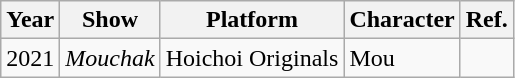<table class="wikitable">
<tr>
<th>Year</th>
<th>Show</th>
<th>Platform</th>
<th>Character</th>
<th>Ref.</th>
</tr>
<tr>
<td>2021</td>
<td><em>Mouchak</em></td>
<td>Hoichoi Originals</td>
<td>Mou</td>
<td></td>
</tr>
</table>
